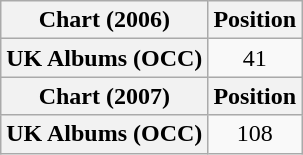<table class="wikitable plainrowheaders" style="text-align:center;">
<tr>
<th scope="col">Chart (2006)</th>
<th scope="col">Position</th>
</tr>
<tr>
<th scope="row">UK Albums (OCC)</th>
<td>41</td>
</tr>
<tr>
<th scope="col">Chart (2007)</th>
<th scope="col">Position</th>
</tr>
<tr>
<th scope="row">UK Albums (OCC)</th>
<td>108</td>
</tr>
</table>
